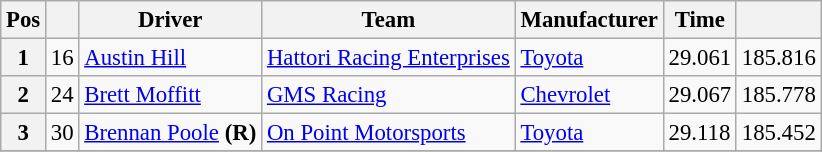<table class="wikitable" style="font-size:95%">
<tr>
<th>Pos</th>
<th></th>
<th>Driver</th>
<th>Team</th>
<th>Manufacturer</th>
<th>Time</th>
<th></th>
</tr>
<tr>
<th>1</th>
<td>16</td>
<td><a href='#'>Austin Hill</a></td>
<td><a href='#'>Hattori Racing Enterprises</a></td>
<td><a href='#'>Toyota</a></td>
<td>29.061</td>
<td>185.816</td>
</tr>
<tr>
<th>2</th>
<td>24</td>
<td><a href='#'>Brett Moffitt</a></td>
<td><a href='#'>GMS Racing</a></td>
<td><a href='#'>Chevrolet</a></td>
<td>29.067</td>
<td>185.778</td>
</tr>
<tr>
<th>3</th>
<td>30</td>
<td><a href='#'>Brennan Poole</a> <strong>(R)</strong></td>
<td><a href='#'>On Point Motorsports</a></td>
<td><a href='#'>Toyota</a></td>
<td>29.118</td>
<td>185.452</td>
</tr>
<tr>
</tr>
</table>
